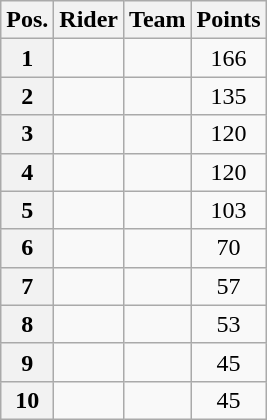<table class="wikitable">
<tr>
<th>Pos.</th>
<th>Rider</th>
<th>Team</th>
<th>Points</th>
</tr>
<tr>
<th>1</th>
<td></td>
<td></td>
<td align="center">166</td>
</tr>
<tr>
<th>2</th>
<td></td>
<td></td>
<td align="center">135</td>
</tr>
<tr>
<th>3</th>
<td></td>
<td></td>
<td align="center">120</td>
</tr>
<tr>
<th>4</th>
<td></td>
<td></td>
<td align="center">120</td>
</tr>
<tr>
<th>5</th>
<td></td>
<td></td>
<td align="center">103</td>
</tr>
<tr>
<th>6</th>
<td></td>
<td></td>
<td align="center">70</td>
</tr>
<tr>
<th>7</th>
<td></td>
<td></td>
<td align="center">57</td>
</tr>
<tr>
<th>8</th>
<td></td>
<td></td>
<td align="center">53</td>
</tr>
<tr>
<th>9</th>
<td></td>
<td></td>
<td align="center">45</td>
</tr>
<tr>
<th>10</th>
<td></td>
<td></td>
<td align="center">45</td>
</tr>
</table>
